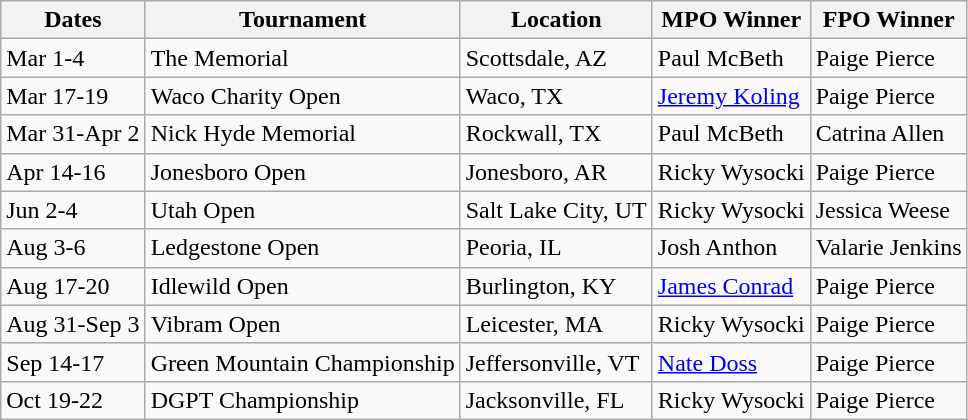<table class="wikitable">
<tr>
<th>Dates</th>
<th>Tournament</th>
<th>Location</th>
<th>MPO Winner</th>
<th>FPO Winner</th>
</tr>
<tr>
<td>Mar 1-4</td>
<td>The Memorial</td>
<td>Scottsdale, AZ</td>
<td> Paul McBeth</td>
<td> Paige Pierce</td>
</tr>
<tr>
<td>Mar 17-19</td>
<td>Waco Charity Open</td>
<td>Waco, TX</td>
<td> <a href='#'>Jeremy Koling</a></td>
<td> Paige Pierce</td>
</tr>
<tr>
<td>Mar 31-Apr 2</td>
<td>Nick Hyde Memorial</td>
<td>Rockwall, TX</td>
<td> Paul McBeth</td>
<td> Catrina Allen</td>
</tr>
<tr>
<td>Apr 14-16</td>
<td>Jonesboro Open</td>
<td>Jonesboro, AR</td>
<td> Ricky Wysocki</td>
<td> Paige Pierce</td>
</tr>
<tr>
<td>Jun 2-4</td>
<td>Utah Open</td>
<td>Salt Lake City, UT</td>
<td> Ricky Wysocki</td>
<td> Jessica Weese</td>
</tr>
<tr>
<td>Aug 3-6</td>
<td>Ledgestone Open</td>
<td>Peoria, IL</td>
<td> Josh Anthon</td>
<td> Valarie Jenkins</td>
</tr>
<tr>
<td>Aug 17-20</td>
<td>Idlewild Open</td>
<td>Burlington, KY</td>
<td> <a href='#'>James Conrad</a></td>
<td> Paige Pierce</td>
</tr>
<tr>
<td>Aug 31-Sep 3</td>
<td>Vibram Open</td>
<td>Leicester, MA</td>
<td> Ricky Wysocki</td>
<td> Paige Pierce</td>
</tr>
<tr>
<td>Sep 14-17</td>
<td>Green Mountain Championship</td>
<td>Jeffersonville, VT</td>
<td> <a href='#'>Nate Doss</a></td>
<td> Paige Pierce</td>
</tr>
<tr>
<td>Oct 19-22</td>
<td>DGPT Championship</td>
<td>Jacksonville, FL</td>
<td> Ricky Wysocki</td>
<td> Paige Pierce</td>
</tr>
</table>
